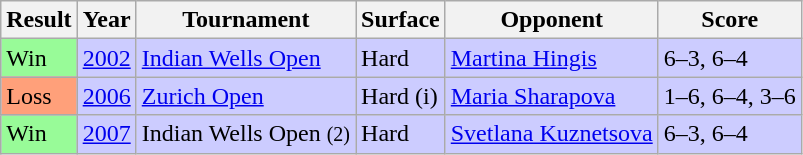<table class="sortable wikitable">
<tr>
<th>Result</th>
<th>Year</th>
<th>Tournament</th>
<th>Surface</th>
<th>Opponent</th>
<th>Score</th>
</tr>
<tr bgcolor=CCCCFF>
<td bgcolor=98FB98>Win</td>
<td><a href='#'>2002</a></td>
<td><a href='#'>Indian Wells Open</a></td>
<td>Hard</td>
<td> <a href='#'>Martina Hingis</a></td>
<td>6–3, 6–4</td>
</tr>
<tr bgcolor=CCCCFF>
<td bgcolor=ffa07a>Loss</td>
<td><a href='#'>2006</a></td>
<td><a href='#'>Zurich Open</a></td>
<td>Hard (i)</td>
<td> <a href='#'>Maria Sharapova</a></td>
<td>1–6, 6–4, 3–6</td>
</tr>
<tr bgcolor=CCCCFF>
<td bgcolor=98FB98>Win</td>
<td><a href='#'>2007</a></td>
<td>Indian Wells Open <small>(2)</small></td>
<td>Hard</td>
<td> <a href='#'>Svetlana Kuznetsova</a></td>
<td>6–3, 6–4</td>
</tr>
</table>
